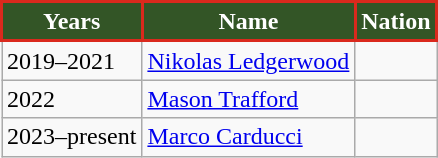<table class="wikitable">
<tr>
<th style="background:#335526; color:#fff; border:2px solid #da291d;" scope="col">Years</th>
<th style="background:#335526; color:#fff; border:2px solid #da291d;" scope="col">Name</th>
<th style="background:#335526; color:#fff; border:2px solid #da291d;" scope="col">Nation</th>
</tr>
<tr>
<td>2019–2021</td>
<td><a href='#'>Nikolas Ledgerwood</a></td>
<td></td>
</tr>
<tr>
<td>2022</td>
<td><a href='#'>Mason Trafford</a></td>
<td></td>
</tr>
<tr>
<td>2023–present</td>
<td><a href='#'>Marco Carducci</a></td>
<td></td>
</tr>
</table>
